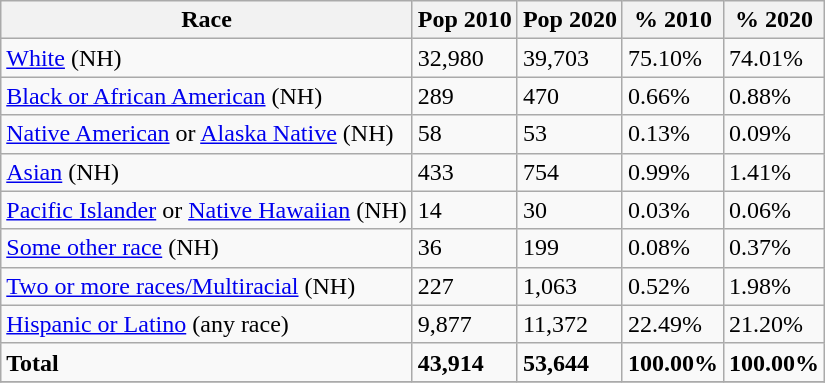<table class="wikitable">
<tr>
<th>Race</th>
<th>Pop 2010</th>
<th>Pop 2020</th>
<th>% 2010</th>
<th>% 2020</th>
</tr>
<tr>
<td><a href='#'>White</a> (NH)</td>
<td>32,980</td>
<td>39,703</td>
<td>75.10%</td>
<td>74.01%</td>
</tr>
<tr>
<td><a href='#'>Black or African American</a> (NH)</td>
<td>289</td>
<td>470</td>
<td>0.66%</td>
<td>0.88%</td>
</tr>
<tr>
<td><a href='#'>Native American</a> or <a href='#'>Alaska Native</a> (NH)</td>
<td>58</td>
<td>53</td>
<td>0.13%</td>
<td>0.09%</td>
</tr>
<tr>
<td><a href='#'>Asian</a> (NH)</td>
<td>433</td>
<td>754</td>
<td>0.99%</td>
<td>1.41%</td>
</tr>
<tr>
<td><a href='#'>Pacific Islander</a> or <a href='#'>Native Hawaiian</a> (NH)</td>
<td>14</td>
<td>30</td>
<td>0.03%</td>
<td>0.06%</td>
</tr>
<tr>
<td><a href='#'>Some other race</a> (NH)</td>
<td>36</td>
<td>199</td>
<td>0.08%</td>
<td>0.37%</td>
</tr>
<tr>
<td><a href='#'>Two or more races/Multiracial</a> (NH)</td>
<td>227</td>
<td>1,063</td>
<td>0.52%</td>
<td>1.98%</td>
</tr>
<tr>
<td><a href='#'>Hispanic or Latino</a> (any race)</td>
<td>9,877</td>
<td>11,372</td>
<td>22.49%</td>
<td>21.20%</td>
</tr>
<tr>
<td><strong>Total</strong></td>
<td><strong>43,914</strong></td>
<td><strong>53,644</strong></td>
<td><strong>100.00%</strong></td>
<td><strong>100.00%</strong></td>
</tr>
<tr>
</tr>
</table>
